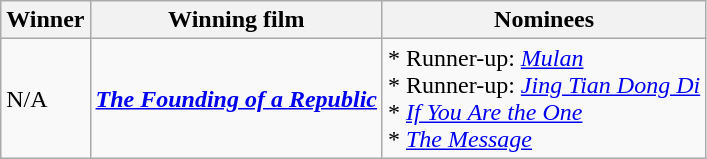<table class="wikitable">
<tr>
<th>Winner</th>
<th>Winning film</th>
<th>Nominees</th>
</tr>
<tr>
<td>N/A</td>
<td><strong><em><a href='#'>The Founding of a Republic</a></em></strong></td>
<td>* Runner-up: <em><a href='#'>Mulan</a></em><br> * Runner-up: <em><a href='#'>Jing Tian Dong Di</a></em><br> * <em><a href='#'>If You Are the One</a></em><br> * <em><a href='#'>The Message</a></em></td>
</tr>
</table>
